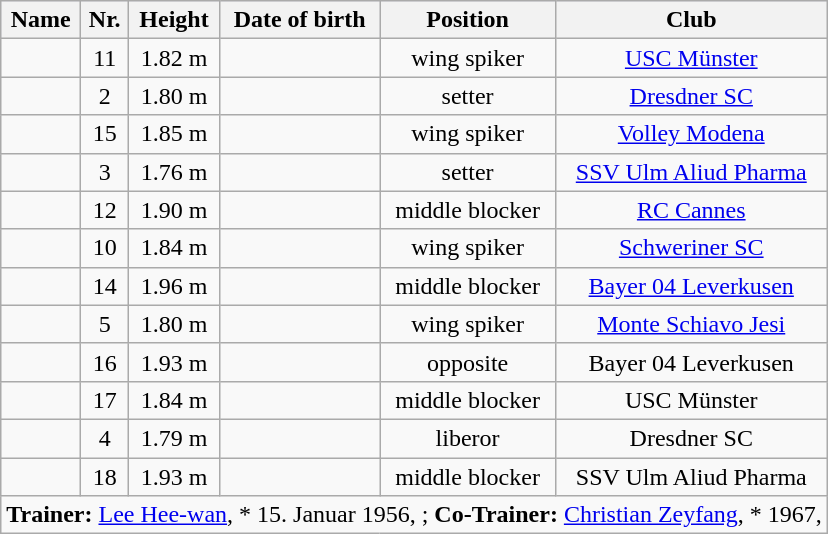<table class="wikitable sortable" style="margin-bottom:0">
<tr style="text-align:center; background:lavender;">
<th>Name</th>
<th>Nr.</th>
<th>Height</th>
<th>Date of birth</th>
<th>Position</th>
<th>Club</th>
</tr>
<tr style="text-align:center;">
<td align="left"></td>
<td>11</td>
<td>1.82 m</td>
<td></td>
<td>wing spiker</td>
<td><a href='#'>USC Münster</a></td>
</tr>
<tr style="text-align:center;">
<td align="left"></td>
<td>2</td>
<td>1.80 m</td>
<td></td>
<td>setter</td>
<td><a href='#'>Dresdner SC</a></td>
</tr>
<tr style="text-align:center;">
<td align="left"></td>
<td>15</td>
<td>1.85 m</td>
<td></td>
<td>wing spiker</td>
<td><a href='#'>Volley Modena</a></td>
</tr>
<tr style="text-align:center;">
<td align="left"></td>
<td>3</td>
<td>1.76 m</td>
<td></td>
<td>setter</td>
<td><a href='#'>SSV Ulm Aliud Pharma</a></td>
</tr>
<tr style="text-align:center;">
<td align="left"></td>
<td>12</td>
<td>1.90 m</td>
<td></td>
<td>middle blocker</td>
<td><a href='#'>RC Cannes</a></td>
</tr>
<tr style="text-align:center;">
<td align="left"></td>
<td>10</td>
<td>1.84 m</td>
<td></td>
<td>wing spiker</td>
<td><a href='#'>Schweriner SC</a></td>
</tr>
<tr style="text-align:center;">
<td align="left"></td>
<td>14</td>
<td>1.96 m</td>
<td></td>
<td>middle blocker</td>
<td><a href='#'>Bayer 04 Leverkusen</a></td>
</tr>
<tr style="text-align:center;">
<td align="left"></td>
<td>5</td>
<td>1.80 m</td>
<td></td>
<td>wing spiker</td>
<td><a href='#'>Monte Schiavo Jesi</a></td>
</tr>
<tr style="text-align:center;">
<td align="left"></td>
<td>16</td>
<td>1.93 m</td>
<td></td>
<td>opposite</td>
<td>Bayer 04 Leverkusen</td>
</tr>
<tr style="text-align:center;">
<td align="left"></td>
<td>17</td>
<td>1.84 m</td>
<td></td>
<td>middle blocker</td>
<td>USC Münster</td>
</tr>
<tr style="text-align:center;">
<td align="left"></td>
<td>4</td>
<td>1.79 m</td>
<td></td>
<td>liberor</td>
<td>Dresdner SC</td>
</tr>
<tr style="text-align:center;">
<td align="left"></td>
<td>18</td>
<td>1.93 m</td>
<td></td>
<td>middle blocker</td>
<td>SSV Ulm Aliud Pharma</td>
</tr>
<tr class="sortbottom">
<td colspan="6"><strong>Trainer:</strong> <a href='#'>Lee Hee-wan</a>, * 15. Januar 1956, ; <strong>Co-Trainer:</strong> <a href='#'>Christian Zeyfang</a>, * 1967, </td>
</tr>
</table>
